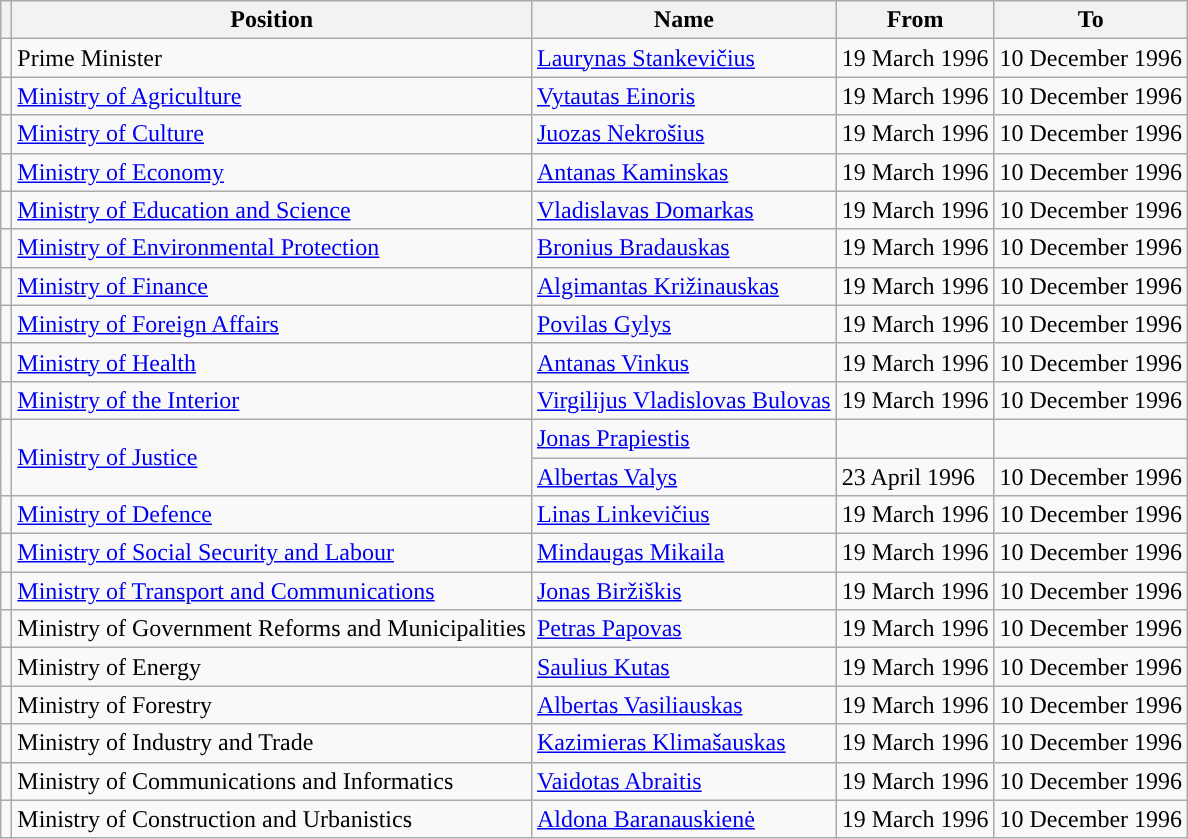<table class="wikitable">
<tr>
<th></th>
<th>Position</th>
<th>Name</th>
<th>From</th>
<th>To</th>
</tr>
<tr>
<td style="background-color: "></td>
<td>Prime Minister</td>
<td><a href='#'>Laurynas Stankevičius</a></td>
<td>19 March 1996</td>
<td>10 December 1996</td>
</tr>
<tr>
<td style="background-color: "></td>
<td><a href='#'>Ministry of Agriculture</a></td>
<td><a href='#'>Vytautas Einoris</a></td>
<td>19 March 1996</td>
<td>10 December 1996</td>
</tr>
<tr>
<td style="background-color: "></td>
<td><a href='#'>Ministry of Culture</a></td>
<td><a href='#'>Juozas Nekrošius</a></td>
<td>19 March 1996</td>
<td>10 December 1996</td>
</tr>
<tr>
<td style="background-color: "></td>
<td><a href='#'>Ministry of Economy</a></td>
<td><a href='#'>Antanas Kaminskas</a></td>
<td>19 March 1996</td>
<td>10 December 1996</td>
</tr>
<tr>
<td style="background-color: "></td>
<td><a href='#'>Ministry of Education and Science</a></td>
<td><a href='#'>Vladislavas Domarkas</a></td>
<td>19 March 1996</td>
<td>10 December 1996</td>
</tr>
<tr>
<td style="background-color: "></td>
<td><a href='#'>Ministry of Environmental Protection</a></td>
<td><a href='#'>Bronius Bradauskas</a></td>
<td>19 March 1996</td>
<td>10 December 1996</td>
</tr>
<tr>
<td style="background-color: "></td>
<td><a href='#'>Ministry of Finance</a></td>
<td><a href='#'>Algimantas Križinauskas</a></td>
<td>19 March 1996</td>
<td>10 December 1996</td>
</tr>
<tr>
<td style="background-color: "></td>
<td><a href='#'>Ministry of Foreign Affairs</a></td>
<td><a href='#'>Povilas Gylys</a></td>
<td>19 March 1996</td>
<td>10 December 1996</td>
</tr>
<tr>
<td style="background-color: "></td>
<td><a href='#'>Ministry of Health</a></td>
<td><a href='#'>Antanas Vinkus</a></td>
<td>19 March 1996</td>
<td>10 December 1996</td>
</tr>
<tr>
<td style="background-color: "></td>
<td><a href='#'>Ministry of the Interior</a></td>
<td><a href='#'>Virgilijus Vladislovas Bulovas</a></td>
<td>19 March 1996</td>
<td>10 December 1996</td>
</tr>
<tr>
<td rowspan=2 style="background-color: "></td>
<td rowspan=2><a href='#'>Ministry of Justice</a></td>
<td><a href='#'>Jonas Prapiestis</a></td>
<td></td>
<td></td>
</tr>
<tr>
<td><a href='#'>Albertas Valys</a></td>
<td>23 April 1996</td>
<td>10 December 1996</td>
</tr>
<tr>
<td style="background-color: "></td>
<td><a href='#'>Ministry of Defence</a></td>
<td><a href='#'>Linas Linkevičius</a></td>
<td>19 March 1996</td>
<td>10 December 1996</td>
</tr>
<tr>
<td style="background-color: "></td>
<td><a href='#'>Ministry of Social Security and Labour</a></td>
<td><a href='#'>Mindaugas Mikaila</a></td>
<td>19 March 1996</td>
<td>10 December 1996</td>
</tr>
<tr>
<td style="background-color: "></td>
<td><a href='#'>Ministry of Transport and Communications</a></td>
<td><a href='#'>Jonas Biržiškis</a></td>
<td>19 March 1996</td>
<td>10 December 1996</td>
</tr>
<tr>
<td style="background-color: "></td>
<td>Ministry of Government Reforms and Municipalities</td>
<td><a href='#'>Petras Papovas</a></td>
<td>19 March 1996</td>
<td>10 December 1996</td>
</tr>
<tr>
<td style="background-color: "></td>
<td>Ministry of Energy</td>
<td><a href='#'>Saulius Kutas</a></td>
<td>19 March 1996</td>
<td>10 December 1996</td>
</tr>
<tr>
<td style="background-color: "></td>
<td>Ministry of Forestry</td>
<td><a href='#'>Albertas Vasiliauskas</a></td>
<td>19 March 1996</td>
<td>10 December 1996</td>
</tr>
<tr>
<td style="background-color: "></td>
<td>Ministry of Industry and Trade</td>
<td><a href='#'>Kazimieras Klimašauskas</a></td>
<td>19 March 1996</td>
<td>10 December 1996</td>
</tr>
<tr>
<td style="background-color: "></td>
<td>Ministry of Communications and Informatics</td>
<td><a href='#'>Vaidotas Abraitis</a></td>
<td>19 March 1996</td>
<td>10 December 1996</td>
</tr>
<tr>
<td style="background-color: "></td>
<td>Ministry of Construction and Urbanistics</td>
<td><a href='#'>Aldona Baranauskienė</a></td>
<td>19 March 1996</td>
<td>10 December 1996</td>
</tr>
</table>
